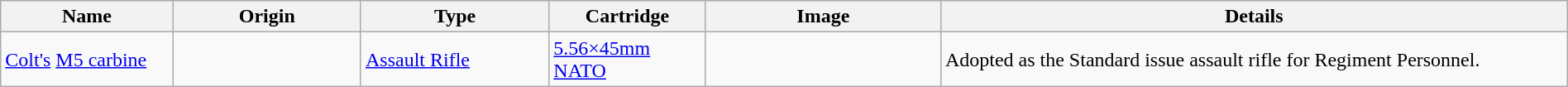<table class="wikitable" style="margin:auto; width:100%;">
<tr>
<th style="text-align: center; width:11%;">Name</th>
<th style="text-align: center; width:12%;">Origin</th>
<th style="text-align: center; width:12%;">Type</th>
<th style="text-align: center; width:10%;">Cartridge</th>
<th style="text-align: center; width:15%;">Image</th>
<th style="text-align: center; width:40%;">Details</th>
</tr>
<tr>
<td><a href='#'>Colt's</a> <a href='#'>M5 carbine</a></td>
<td></td>
<td><a href='#'>Assault Rifle</a></td>
<td><a href='#'>5.56×45mm NATO</a></td>
<td></td>
<td>Adopted as the Standard issue assault rifle for Regiment Personnel.</td>
</tr>
</table>
